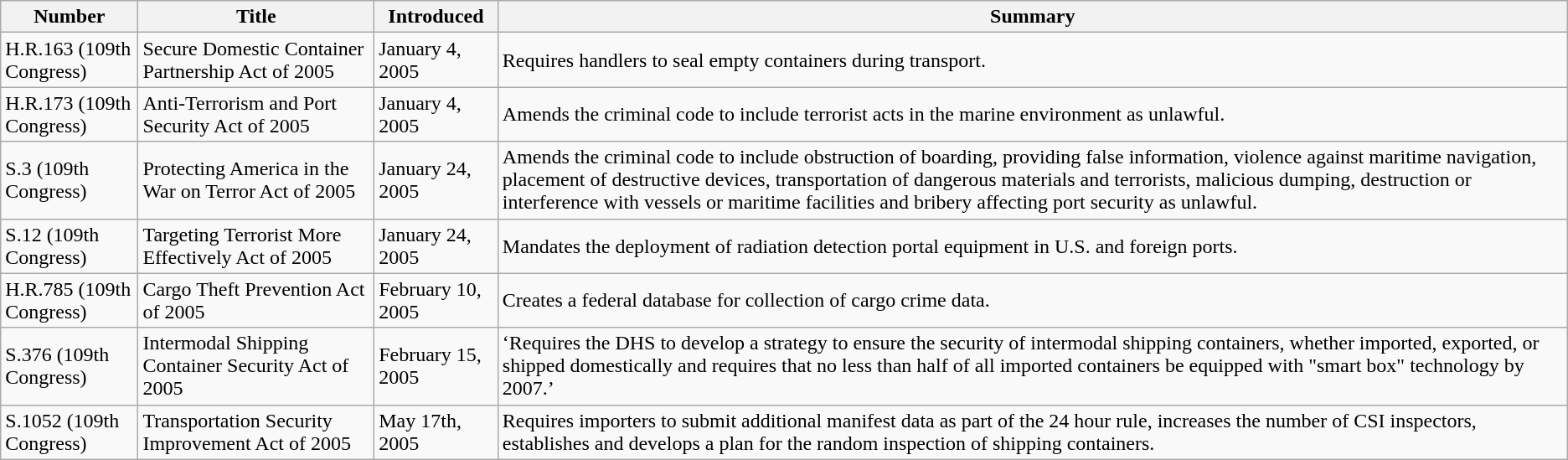<table class="wikitable">
<tr>
<th>Number</th>
<th>Title</th>
<th>Introduced</th>
<th>Summary</th>
</tr>
<tr>
<td>H.R.163 (109th Congress)</td>
<td>Secure Domestic Container Partnership Act of 2005</td>
<td>January 4, 2005</td>
<td>Requires handlers to seal empty containers during transport.</td>
</tr>
<tr>
<td>H.R.173 (109th Congress)</td>
<td>Anti-Terrorism and Port Security Act of 2005</td>
<td>January 4, 2005</td>
<td>Amends the criminal code to include terrorist acts in the marine environment as unlawful.</td>
</tr>
<tr>
<td>S.3 (109th Congress)</td>
<td>Protecting America in the War on Terror Act of 2005</td>
<td>January 24, 2005</td>
<td>Amends the criminal code to include obstruction of boarding, providing false information, violence against maritime navigation, placement of destructive devices, transportation of dangerous materials and terrorists, malicious dumping, destruction or interference with vessels or maritime facilities and bribery affecting port security as unlawful.</td>
</tr>
<tr>
<td>S.12 (109th Congress)</td>
<td>Targeting Terrorist More Effectively Act of 2005</td>
<td>January 24, 2005</td>
<td>Mandates the deployment of radiation detection portal equipment in U.S. and foreign ports.</td>
</tr>
<tr>
<td>H.R.785 (109th Congress)</td>
<td>Cargo Theft Prevention Act of 2005</td>
<td>February 10, 2005</td>
<td>Creates a federal database for collection of cargo crime data.</td>
</tr>
<tr>
<td>S.376 (109th Congress)</td>
<td>Intermodal Shipping Container Security Act of 2005</td>
<td>February 15, 2005</td>
<td>‘Requires the DHS to develop a strategy to ensure the security of intermodal shipping containers, whether imported, exported, or shipped domestically and requires that no less than half of all imported containers be equipped with "smart box" technology by 2007.’</td>
</tr>
<tr>
<td>S.1052 (109th Congress)</td>
<td>Transportation Security Improvement Act of 2005</td>
<td>May 17th, 2005</td>
<td>Requires importers to submit additional manifest data as part of the 24 hour rule, increases the number of CSI inspectors, establishes and develops a plan for the random inspection of shipping containers.</td>
</tr>
</table>
